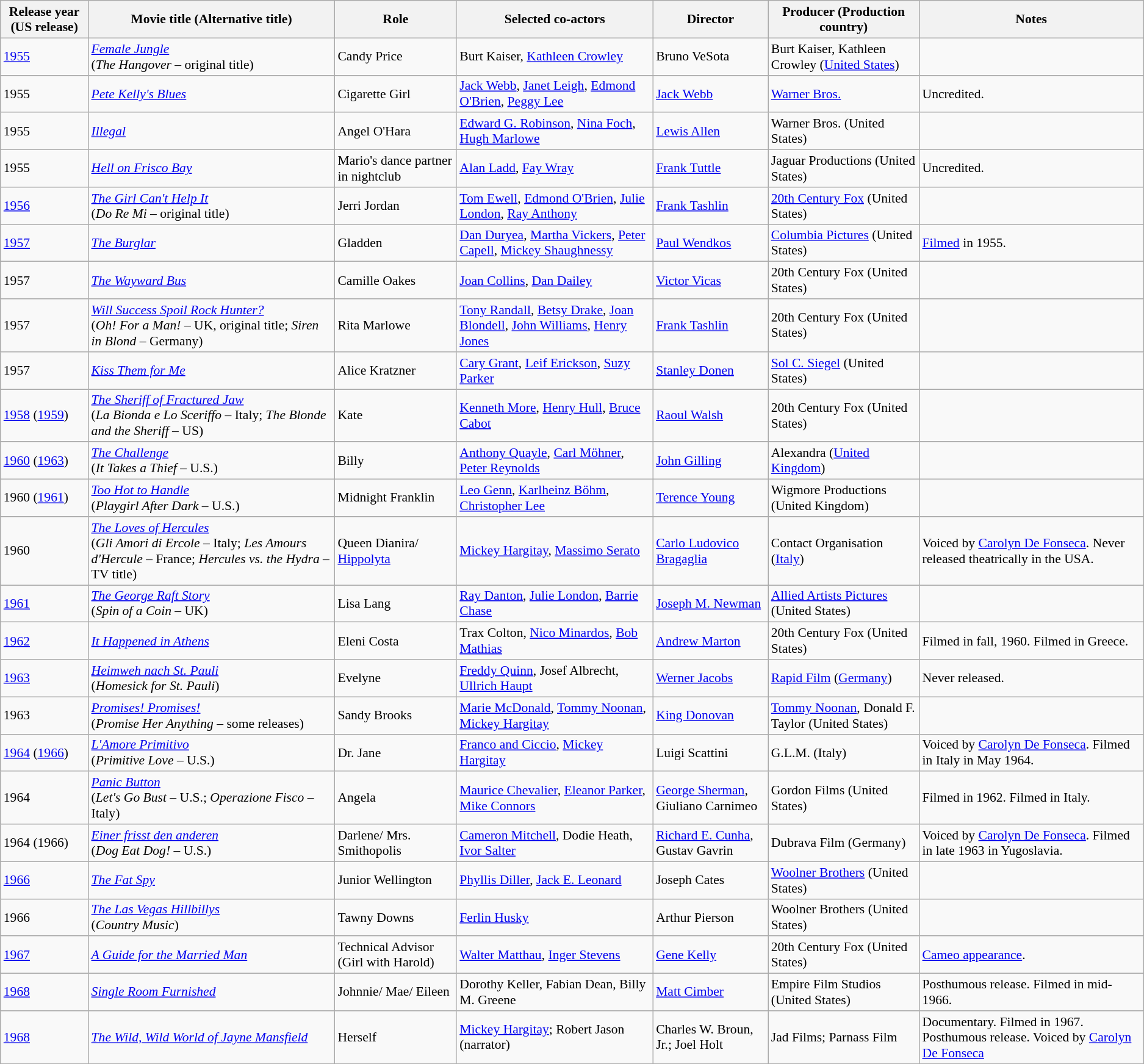<table class="wikitable" style="font-size:90%;">
<tr>
<th>Release year (US release)</th>
<th>Movie title (Alternative title)</th>
<th>Role</th>
<th>Selected co-actors</th>
<th>Director</th>
<th>Producer (Production country)</th>
<th>Notes</th>
</tr>
<tr>
<td><a href='#'>1955</a></td>
<td><em><a href='#'>Female Jungle</a></em><br>(<em>The Hangover</em> – original title)</td>
<td>Candy Price</td>
<td>Burt Kaiser, <a href='#'>Kathleen Crowley</a></td>
<td>Bruno VeSota</td>
<td>Burt Kaiser, Kathleen Crowley (<a href='#'>United States</a>)</td>
<td></td>
</tr>
<tr>
<td>1955</td>
<td><em><a href='#'>Pete Kelly's Blues</a></em></td>
<td>Cigarette Girl</td>
<td><a href='#'>Jack Webb</a>, <a href='#'>Janet Leigh</a>, <a href='#'>Edmond O'Brien</a>, <a href='#'>Peggy Lee</a></td>
<td><a href='#'>Jack Webb</a></td>
<td><a href='#'>Warner Bros.</a></td>
<td>Uncredited.</td>
</tr>
<tr>
<td>1955</td>
<td><em><a href='#'>Illegal</a></em></td>
<td>Angel O'Hara</td>
<td><a href='#'>Edward G. Robinson</a>, <a href='#'>Nina Foch</a>, <a href='#'>Hugh Marlowe</a></td>
<td><a href='#'>Lewis Allen</a></td>
<td>Warner Bros. (United States)</td>
<td></td>
</tr>
<tr>
<td>1955</td>
<td><em><a href='#'>Hell on Frisco Bay</a></em></td>
<td>Mario's dance partner in nightclub</td>
<td><a href='#'>Alan Ladd</a>, <a href='#'>Fay Wray</a></td>
<td><a href='#'>Frank Tuttle</a></td>
<td>Jaguar Productions (United States)</td>
<td>Uncredited.</td>
</tr>
<tr>
<td><a href='#'>1956</a></td>
<td><em><a href='#'>The Girl Can't Help It</a></em><br>(<em>Do Re Mi</em> – original title)</td>
<td>Jerri Jordan</td>
<td><a href='#'>Tom Ewell</a>, <a href='#'>Edmond O'Brien</a>, <a href='#'>Julie London</a>, <a href='#'>Ray Anthony</a></td>
<td><a href='#'>Frank Tashlin</a></td>
<td><a href='#'>20th Century Fox</a> (United States)</td>
<td></td>
</tr>
<tr>
<td><a href='#'>1957</a></td>
<td><em><a href='#'>The Burglar</a></em></td>
<td>Gladden</td>
<td><a href='#'>Dan Duryea</a>, <a href='#'>Martha Vickers</a>, <a href='#'>Peter Capell</a>, <a href='#'>Mickey Shaughnessy</a></td>
<td><a href='#'>Paul Wendkos</a></td>
<td><a href='#'>Columbia Pictures</a> (United States)</td>
<td><a href='#'>Filmed</a> in 1955.</td>
</tr>
<tr>
<td>1957</td>
<td><em><a href='#'>The Wayward Bus</a></em></td>
<td>Camille Oakes</td>
<td><a href='#'>Joan Collins</a>, <a href='#'>Dan Dailey</a></td>
<td><a href='#'>Victor Vicas</a></td>
<td>20th Century Fox (United States)</td>
<td></td>
</tr>
<tr>
<td>1957</td>
<td><em><a href='#'>Will Success Spoil Rock Hunter?</a></em><br>(<em>Oh! For a Man!</em> – UK, original title; <em>Siren in Blond</em> – Germany)</td>
<td>Rita Marlowe</td>
<td><a href='#'>Tony Randall</a>, <a href='#'>Betsy Drake</a>, <a href='#'>Joan Blondell</a>, <a href='#'>John Williams</a>, <a href='#'>Henry Jones</a></td>
<td><a href='#'>Frank Tashlin</a></td>
<td>20th Century Fox (United States)</td>
<td></td>
</tr>
<tr>
<td>1957</td>
<td><em><a href='#'>Kiss Them for Me</a></em></td>
<td>Alice Kratzner</td>
<td><a href='#'>Cary Grant</a>, <a href='#'>Leif Erickson</a>, <a href='#'>Suzy Parker</a></td>
<td><a href='#'>Stanley Donen</a></td>
<td><a href='#'>Sol C. Siegel</a> (United States)</td>
<td></td>
</tr>
<tr>
<td><a href='#'>1958</a> (<a href='#'>1959</a>)</td>
<td><em><a href='#'>The Sheriff of Fractured Jaw</a></em><br>(<em>La Bionda e Lo Sceriffo</em> – Italy; <em>The Blonde and the Sheriff</em> – US)</td>
<td>Kate</td>
<td><a href='#'>Kenneth More</a>, <a href='#'>Henry Hull</a>, <a href='#'>Bruce Cabot</a></td>
<td><a href='#'>Raoul Walsh</a></td>
<td>20th Century Fox (United States)</td>
<td></td>
</tr>
<tr>
<td><a href='#'>1960</a> (<a href='#'>1963</a>)</td>
<td><em><a href='#'>The Challenge</a></em><br>(<em>It Takes a Thief</em> – U.S.)</td>
<td>Billy</td>
<td><a href='#'>Anthony Quayle</a>, <a href='#'>Carl Möhner</a>, <a href='#'>Peter Reynolds</a></td>
<td><a href='#'>John Gilling</a></td>
<td>Alexandra (<a href='#'>United Kingdom</a>)</td>
<td></td>
</tr>
<tr>
<td>1960 (<a href='#'>1961</a>)</td>
<td><em><a href='#'>Too Hot to Handle</a></em><br>(<em>Playgirl After Dark</em> – U.S.)</td>
<td>Midnight Franklin</td>
<td><a href='#'>Leo Genn</a>, <a href='#'>Karlheinz Böhm</a>, <a href='#'>Christopher Lee</a></td>
<td><a href='#'>Terence Young</a></td>
<td>Wigmore Productions (United Kingdom)</td>
<td></td>
</tr>
<tr>
<td>1960</td>
<td><em><a href='#'>The Loves of Hercules</a></em><br>(<em>Gli Amori di Ercole</em> – Italy; <em>Les Amours d'Hercule</em> – France; <em>Hercules vs. the Hydra</em> – TV title)</td>
<td>Queen Dianira/ <a href='#'>Hippolyta</a></td>
<td><a href='#'>Mickey Hargitay</a>, <a href='#'>Massimo Serato</a></td>
<td><a href='#'>Carlo Ludovico Bragaglia</a></td>
<td>Contact Organisation (<a href='#'>Italy</a>)</td>
<td>Voiced by <a href='#'>Carolyn De Fonseca</a>. Never released theatrically in the USA.</td>
</tr>
<tr>
<td><a href='#'>1961</a></td>
<td><em><a href='#'>The George Raft Story</a></em><br>(<em>Spin of a Coin</em> – UK)</td>
<td>Lisa Lang</td>
<td><a href='#'>Ray Danton</a>, <a href='#'>Julie London</a>, <a href='#'>Barrie Chase</a></td>
<td><a href='#'>Joseph M. Newman</a></td>
<td><a href='#'>Allied Artists Pictures</a> (United States)</td>
<td></td>
</tr>
<tr>
<td><a href='#'>1962</a></td>
<td><em><a href='#'>It Happened in Athens</a></em></td>
<td>Eleni Costa</td>
<td>Trax Colton, <a href='#'>Nico Minardos</a>, <a href='#'>Bob Mathias</a></td>
<td><a href='#'>Andrew Marton</a></td>
<td>20th Century Fox (United States)</td>
<td>Filmed in fall, 1960. Filmed in Greece.</td>
</tr>
<tr>
<td><a href='#'>1963</a></td>
<td><em><a href='#'>Heimweh nach St. Pauli</a></em><br>(<em>Homesick for St. Pauli</em>)</td>
<td>Evelyne</td>
<td><a href='#'>Freddy Quinn</a>, Josef Albrecht, <a href='#'>Ullrich Haupt</a></td>
<td><a href='#'>Werner Jacobs</a></td>
<td><a href='#'>Rapid Film</a> (<a href='#'>Germany</a>)</td>
<td>Never released.</td>
</tr>
<tr>
<td>1963</td>
<td><em><a href='#'>Promises! Promises!</a></em><br>(<em>Promise Her Anything</em> – some releases)</td>
<td>Sandy Brooks</td>
<td><a href='#'>Marie McDonald</a>, <a href='#'>Tommy Noonan</a>, <a href='#'>Mickey Hargitay</a></td>
<td><a href='#'>King Donovan</a></td>
<td><a href='#'>Tommy Noonan</a>, Donald F. Taylor (United States)</td>
<td></td>
</tr>
<tr>
<td><a href='#'>1964</a> (<a href='#'>1966</a>)</td>
<td><em><a href='#'>L'Amore Primitivo</a></em><br>(<em>Primitive Love</em> – U.S.)</td>
<td>Dr. Jane</td>
<td><a href='#'>Franco and Ciccio</a>, <a href='#'>Mickey Hargitay</a></td>
<td>Luigi Scattini</td>
<td>G.L.M. (Italy)</td>
<td>Voiced by <a href='#'>Carolyn De Fonseca</a>. Filmed in Italy in May 1964.</td>
</tr>
<tr>
<td>1964</td>
<td><em><a href='#'>Panic Button</a></em><br>(<em>Let's Go Bust</em> – U.S.; <em>Operazione Fisco</em> – Italy)</td>
<td>Angela</td>
<td><a href='#'>Maurice Chevalier</a>, <a href='#'>Eleanor Parker</a>, <a href='#'>Mike Connors</a></td>
<td><a href='#'>George Sherman</a>, Giuliano Carnimeo</td>
<td>Gordon Films (United States)</td>
<td>Filmed in 1962. Filmed in Italy.</td>
</tr>
<tr>
<td>1964 (1966)</td>
<td><em><a href='#'>Einer frisst den anderen</a></em><br>(<em>Dog Eat Dog!</em> – U.S.)</td>
<td>Darlene/ Mrs. Smithopolis</td>
<td><a href='#'>Cameron Mitchell</a>, Dodie Heath, <a href='#'>Ivor Salter</a></td>
<td><a href='#'>Richard E. Cunha</a>, Gustav Gavrin</td>
<td>Dubrava Film (Germany)</td>
<td>Voiced by <a href='#'>Carolyn De Fonseca</a>. Filmed in late 1963 in Yugoslavia.</td>
</tr>
<tr>
<td><a href='#'>1966</a></td>
<td><em><a href='#'>The Fat Spy</a></em></td>
<td>Junior Wellington</td>
<td><a href='#'>Phyllis Diller</a>, <a href='#'>Jack E. Leonard</a></td>
<td>Joseph Cates</td>
<td><a href='#'>Woolner Brothers</a> (United States)</td>
<td></td>
</tr>
<tr>
<td>1966</td>
<td><em><a href='#'>The Las Vegas Hillbillys</a></em><br>(<em>Country Music</em>)</td>
<td>Tawny Downs</td>
<td><a href='#'>Ferlin Husky</a></td>
<td>Arthur Pierson</td>
<td>Woolner Brothers (United States)</td>
<td></td>
</tr>
<tr>
<td><a href='#'>1967</a></td>
<td><em><a href='#'>A Guide for the Married Man</a></em></td>
<td>Technical Advisor (Girl with Harold)</td>
<td><a href='#'>Walter Matthau</a>, <a href='#'>Inger Stevens</a></td>
<td><a href='#'>Gene Kelly</a></td>
<td>20th Century Fox (United States)</td>
<td><a href='#'>Cameo appearance</a>.</td>
</tr>
<tr>
<td><a href='#'>1968</a></td>
<td><em><a href='#'>Single Room Furnished</a></em></td>
<td>Johnnie/ Mae/ Eileen</td>
<td>Dorothy Keller, Fabian Dean, Billy M. Greene</td>
<td><a href='#'>Matt Cimber</a></td>
<td>Empire Film Studios (United States)</td>
<td>Posthumous release. Filmed in mid-1966.</td>
</tr>
<tr>
<td><a href='#'>1968</a></td>
<td><em><a href='#'>The Wild, Wild World of Jayne Mansfield</a></em></td>
<td>Herself</td>
<td><a href='#'>Mickey Hargitay</a>; Robert Jason (narrator)</td>
<td>Charles W. Broun, Jr.; Joel Holt</td>
<td>Jad Films; Parnass Film</td>
<td>Documentary. Filmed in 1967. Posthumous release. Voiced by <a href='#'>Carolyn De Fonseca</a></td>
</tr>
<tr>
</tr>
</table>
